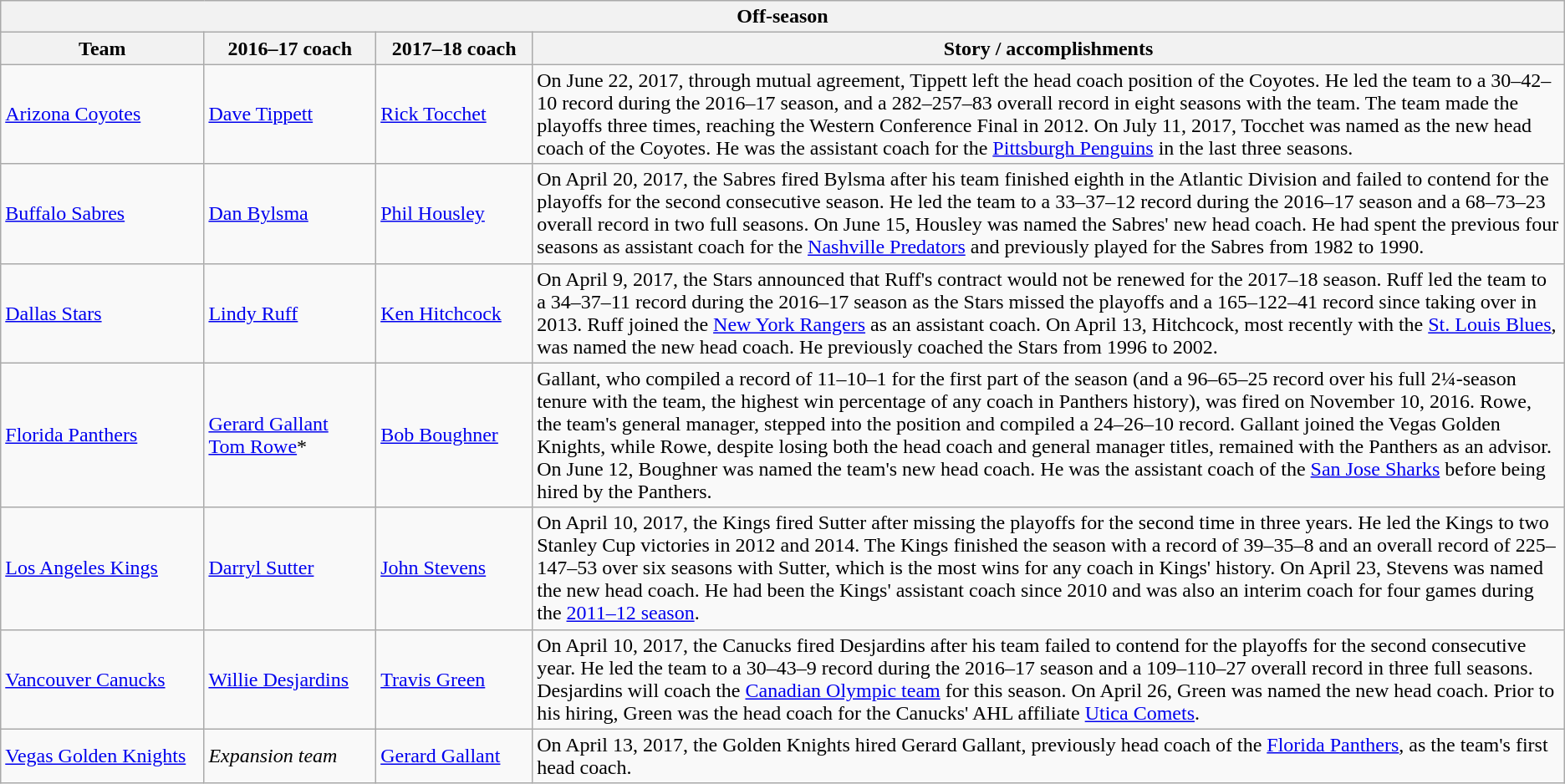<table class="wikitable">
<tr>
<th colspan="5">Off-season</th>
</tr>
<tr>
<th style="width:13%;">Team</th>
<th style="width:11%;">2016–17 coach</th>
<th style="width:10%;">2017–18 coach</th>
<th>Story / accomplishments</th>
</tr>
<tr>
<td><a href='#'>Arizona Coyotes</a></td>
<td><a href='#'>Dave Tippett</a></td>
<td><a href='#'>Rick Tocchet</a></td>
<td>On June 22, 2017, through mutual agreement, Tippett left the head coach position of the Coyotes. He led the team to a 30–42–10 record during the 2016–17 season, and a 282–257–83 overall record in eight seasons with the team. The team made the playoffs three times, reaching the Western Conference Final in 2012. On July 11, 2017, Tocchet was named as the new head coach of the Coyotes. He was the assistant coach for the <a href='#'>Pittsburgh Penguins</a> in the last three seasons.</td>
</tr>
<tr>
<td><a href='#'>Buffalo Sabres</a></td>
<td><a href='#'>Dan Bylsma</a></td>
<td><a href='#'>Phil Housley</a></td>
<td>On April 20, 2017, the Sabres fired Bylsma after his team finished eighth in the Atlantic Division and failed to contend for the playoffs for the second consecutive season. He led the team to a 33–37–12 record during the 2016–17 season and a 68–73–23 overall record in two full seasons. On June 15, Housley was named the Sabres' new head coach. He had spent the previous four seasons as assistant coach for the <a href='#'>Nashville Predators</a> and previously played for the Sabres from 1982 to 1990.</td>
</tr>
<tr>
<td><a href='#'>Dallas Stars</a></td>
<td><a href='#'>Lindy Ruff</a></td>
<td><a href='#'>Ken Hitchcock</a></td>
<td>On April 9, 2017, the Stars announced that Ruff's contract would not be renewed for the 2017–18 season. Ruff led the team to a 34–37–11 record during the 2016–17 season as the Stars missed the playoffs and a 165–122–41 record since taking over in 2013. Ruff joined the <a href='#'>New York Rangers</a> as an assistant coach. On April 13, Hitchcock, most recently with the <a href='#'>St. Louis Blues</a>, was named the new head coach. He previously coached the Stars from 1996 to 2002.</td>
</tr>
<tr>
<td><a href='#'>Florida Panthers</a></td>
<td><a href='#'>Gerard Gallant</a><br><a href='#'>Tom Rowe</a>*</td>
<td><a href='#'>Bob Boughner</a></td>
<td>Gallant, who compiled a record of 11–10–1 for the first part of the season (and a 96–65–25 record over his full 2¼-season tenure with the team, the highest win percentage of any coach in Panthers history), was fired on November 10, 2016. Rowe, the team's general manager, stepped into the position and compiled a 24–26–10 record. Gallant joined the Vegas Golden Knights, while Rowe, despite losing both the head coach and general manager titles, remained with the Panthers as an advisor. On June 12, Boughner was named the team's new head coach. He was the assistant coach of the <a href='#'>San Jose Sharks</a> before being hired by the Panthers.</td>
</tr>
<tr>
<td><a href='#'>Los Angeles Kings</a></td>
<td><a href='#'>Darryl Sutter</a></td>
<td><a href='#'>John Stevens</a></td>
<td>On April 10, 2017, the Kings fired Sutter after missing the playoffs for the second time in three years. He led the Kings to two Stanley Cup victories in 2012 and 2014. The Kings finished the season with a record of 39–35–8 and an overall record of 225–147–53 over six seasons with Sutter, which is the most wins for any coach in Kings' history. On April 23, Stevens was named the new head coach. He had been the Kings' assistant coach since 2010 and was also an interim coach for four games during the <a href='#'>2011–12 season</a>.</td>
</tr>
<tr>
<td><a href='#'>Vancouver Canucks</a></td>
<td><a href='#'>Willie Desjardins</a></td>
<td><a href='#'>Travis Green</a></td>
<td>On April 10, 2017, the Canucks fired Desjardins after his team failed to contend for the playoffs for the second consecutive year. He led the team to a 30–43–9 record during the 2016–17 season and a 109–110–27 overall record in three full seasons. Desjardins will coach the <a href='#'>Canadian Olympic team</a> for this season. On April 26, Green was named the new head coach. Prior to his hiring, Green was the head coach for the Canucks' AHL affiliate <a href='#'>Utica Comets</a>.</td>
</tr>
<tr>
<td><a href='#'>Vegas Golden Knights</a></td>
<td><em>Expansion team</em></td>
<td><a href='#'>Gerard Gallant</a></td>
<td>On April 13, 2017, the Golden Knights hired Gerard Gallant, previously head coach of the <a href='#'>Florida Panthers</a>, as the team's first head coach.<br></td>
</tr>
</table>
